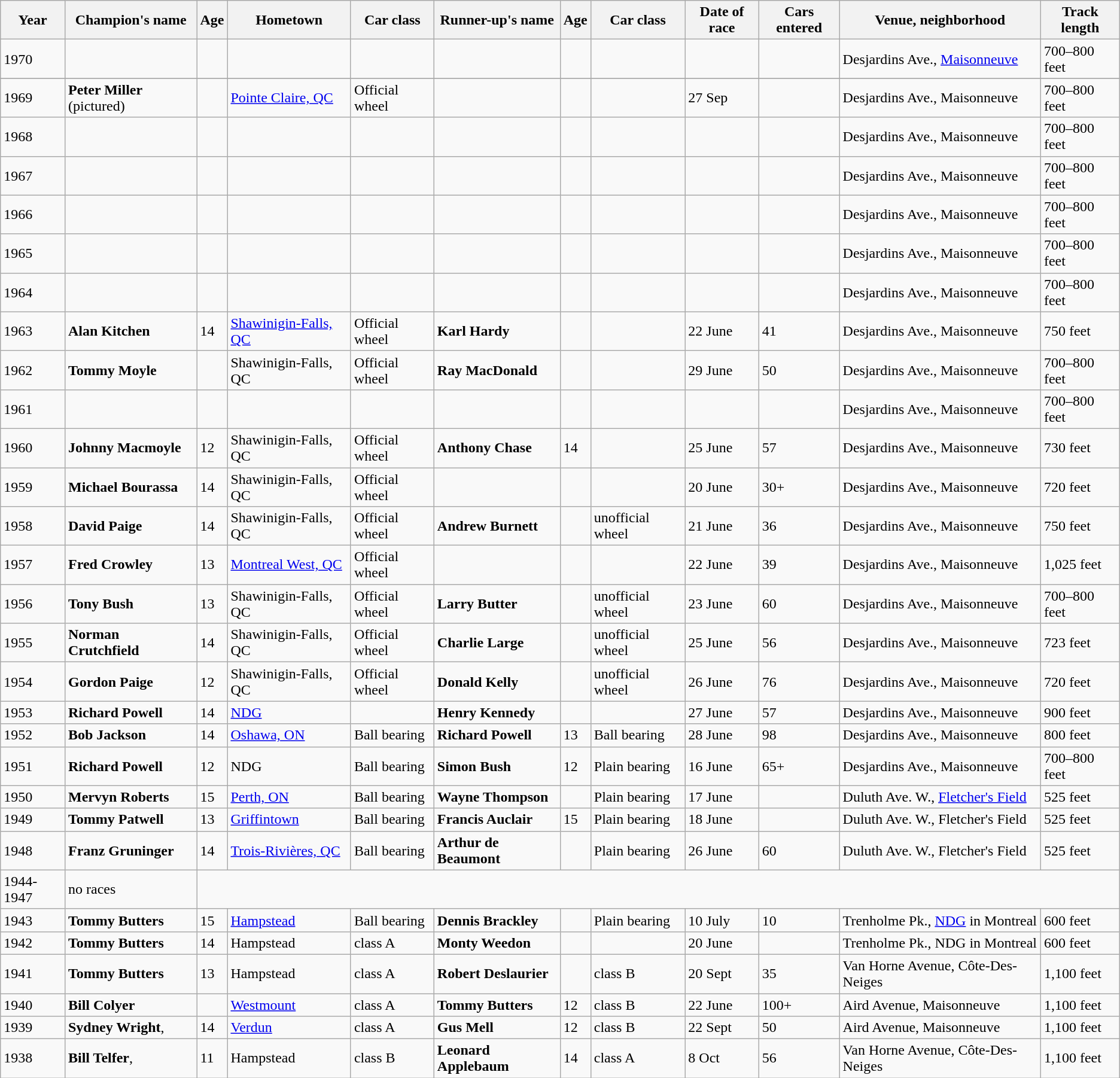<table class="wikitable sortable">
<tr>
<th><strong>Year</strong></th>
<th><strong>Champion's name</strong></th>
<th><strong>Age</strong></th>
<th><strong>Hometown</strong></th>
<th><strong>Car class</strong></th>
<th><strong>Runner-up's name</strong></th>
<th><strong>Age</strong></th>
<th><strong>Car class</strong></th>
<th><strong>Date of race</strong></th>
<th><strong>Cars entered</strong></th>
<th><strong>Venue, neighborhood</strong></th>
<th><strong>Track length</strong></th>
</tr>
<tr>
<td>1970</td>
<td></td>
<td></td>
<td></td>
<td></td>
<td></td>
<td></td>
<td></td>
<td></td>
<td></td>
<td>Desjardins Ave., <a href='#'>Maisonneuve</a></td>
<td>700–800 feet</td>
</tr>
<tr>
</tr>
<tr>
<td>1969</td>
<td><strong>Peter Miller</strong> (pictured)</td>
<td></td>
<td><a href='#'>Pointe Claire, QC</a></td>
<td>Official wheel</td>
<td></td>
<td></td>
<td></td>
<td>27 Sep</td>
<td></td>
<td>Desjardins Ave., Maisonneuve</td>
<td>700–800 feet</td>
</tr>
<tr>
<td>1968</td>
<td></td>
<td></td>
<td></td>
<td></td>
<td></td>
<td></td>
<td></td>
<td></td>
<td></td>
<td>Desjardins Ave., Maisonneuve</td>
<td>700–800 feet</td>
</tr>
<tr>
<td>1967</td>
<td></td>
<td></td>
<td></td>
<td></td>
<td></td>
<td></td>
<td></td>
<td></td>
<td></td>
<td>Desjardins Ave., Maisonneuve</td>
<td>700–800 feet</td>
</tr>
<tr>
<td>1966</td>
<td></td>
<td></td>
<td></td>
<td></td>
<td></td>
<td></td>
<td></td>
<td></td>
<td></td>
<td>Desjardins Ave., Maisonneuve</td>
<td>700–800 feet</td>
</tr>
<tr>
<td>1965</td>
<td></td>
<td></td>
<td></td>
<td></td>
<td></td>
<td></td>
<td></td>
<td></td>
<td></td>
<td>Desjardins Ave., Maisonneuve</td>
<td>700–800 feet</td>
</tr>
<tr>
<td>1964</td>
<td></td>
<td></td>
<td></td>
<td></td>
<td></td>
<td></td>
<td></td>
<td></td>
<td></td>
<td>Desjardins Ave., Maisonneuve</td>
<td>700–800 feet</td>
</tr>
<tr>
<td>1963</td>
<td><strong>Alan Kitchen</strong></td>
<td>14</td>
<td><a href='#'>Shawinigin-Falls, QC</a></td>
<td>Official wheel</td>
<td><strong>Karl Hardy</strong></td>
<td></td>
<td></td>
<td>22 June</td>
<td>41</td>
<td>Desjardins Ave., Maisonneuve</td>
<td>750 feet</td>
</tr>
<tr>
<td>1962</td>
<td><strong>Tommy Moyle</strong></td>
<td></td>
<td>Shawinigin-Falls, QC</td>
<td>Official wheel</td>
<td><strong>Ray MacDonald</strong></td>
<td></td>
<td></td>
<td>29 June</td>
<td>50</td>
<td>Desjardins Ave., Maisonneuve</td>
<td>700–800 feet</td>
</tr>
<tr>
<td>1961</td>
<td></td>
<td></td>
<td></td>
<td></td>
<td></td>
<td></td>
<td></td>
<td></td>
<td></td>
<td>Desjardins Ave., Maisonneuve</td>
<td>700–800 feet</td>
</tr>
<tr>
<td>1960</td>
<td><strong>Johnny Macmoyle</strong></td>
<td>12</td>
<td>Shawinigin-Falls, QC</td>
<td>Official wheel</td>
<td><strong>Anthony Chase</strong></td>
<td>14</td>
<td></td>
<td>25 June</td>
<td>57</td>
<td>Desjardins Ave., Maisonneuve</td>
<td>730 feet</td>
</tr>
<tr>
<td>1959</td>
<td><strong>Michael Bourassa</strong></td>
<td>14</td>
<td>Shawinigin-Falls, QC</td>
<td>Official wheel</td>
<td></td>
<td></td>
<td></td>
<td>20 June</td>
<td>30+</td>
<td>Desjardins Ave., Maisonneuve</td>
<td>720 feet</td>
</tr>
<tr>
<td>1958</td>
<td><strong>David Paige</strong></td>
<td>14</td>
<td>Shawinigin-Falls, QC</td>
<td>Official wheel</td>
<td><strong>Andrew Burnett</strong></td>
<td></td>
<td>unofficial wheel</td>
<td>21 June</td>
<td>36</td>
<td>Desjardins Ave., Maisonneuve</td>
<td>750 feet</td>
</tr>
<tr>
<td>1957</td>
<td><strong>Fred Crowley</strong></td>
<td>13</td>
<td><a href='#'>Montreal West, QC</a></td>
<td>Official wheel</td>
<td></td>
<td></td>
<td></td>
<td>22 June</td>
<td>39</td>
<td>Desjardins Ave., Maisonneuve</td>
<td>1,025 feet</td>
</tr>
<tr>
<td>1956</td>
<td><strong>Tony Bush</strong></td>
<td>13</td>
<td>Shawinigin-Falls, QC</td>
<td>Official wheel</td>
<td><strong>Larry Butter</strong></td>
<td></td>
<td>unofficial wheel</td>
<td>23 June</td>
<td>60</td>
<td>Desjardins Ave., Maisonneuve</td>
<td>700–800 feet</td>
</tr>
<tr>
<td>1955</td>
<td><strong>Norman Crutchfield</strong></td>
<td>14</td>
<td>Shawinigin-Falls, QC</td>
<td>Official wheel</td>
<td><strong>Charlie Large</strong></td>
<td></td>
<td>unofficial wheel</td>
<td>25 June</td>
<td>56</td>
<td>Desjardins Ave., Maisonneuve</td>
<td>723 feet</td>
</tr>
<tr>
<td>1954</td>
<td><strong>Gordon Paige</strong></td>
<td>12</td>
<td>Shawinigin-Falls, QC</td>
<td>Official wheel</td>
<td><strong>Donald Kelly</strong></td>
<td></td>
<td>unofficial wheel</td>
<td>26 June</td>
<td>76</td>
<td>Desjardins Ave., Maisonneuve</td>
<td>720 feet</td>
</tr>
<tr>
<td>1953</td>
<td><strong>Richard Powell</strong></td>
<td>14</td>
<td><a href='#'>NDG</a></td>
<td></td>
<td><strong>Henry Kennedy</strong></td>
<td></td>
<td></td>
<td>27 June</td>
<td>57</td>
<td>Desjardins Ave., Maisonneuve</td>
<td>900 feet</td>
</tr>
<tr>
<td>1952</td>
<td><strong>Bob Jackson</strong></td>
<td>14</td>
<td><a href='#'>Oshawa, ON</a></td>
<td>Ball bearing</td>
<td><strong>Richard Powell</strong></td>
<td>13</td>
<td>Ball bearing</td>
<td>28 June</td>
<td>98</td>
<td>Desjardins Ave., Maisonneuve</td>
<td>800 feet</td>
</tr>
<tr>
<td>1951</td>
<td><strong>Richard Powell</strong></td>
<td>12</td>
<td Notre-Dame-de-Grâce>NDG</td>
<td>Ball bearing</td>
<td><strong>Simon Bush</strong></td>
<td>12</td>
<td>Plain bearing</td>
<td>16 June</td>
<td>65+</td>
<td>Desjardins Ave., Maisonneuve</td>
<td>700–800 feet</td>
</tr>
<tr>
<td>1950</td>
<td><strong>Mervyn Roberts</strong></td>
<td>15</td>
<td><a href='#'>Perth, ON</a></td>
<td>Ball bearing</td>
<td><strong>Wayne Thompson</strong></td>
<td></td>
<td>Plain bearing</td>
<td>17 June</td>
<td></td>
<td>Duluth Ave. W., <a href='#'>Fletcher's Field</a></td>
<td>525 feet</td>
</tr>
<tr>
<td>1949</td>
<td><strong>Tommy Patwell</strong></td>
<td>13</td>
<td><a href='#'>Griffintown</a></td>
<td>Ball bearing</td>
<td><strong>Francis Auclair</strong></td>
<td>15</td>
<td>Plain bearing</td>
<td>18 June</td>
<td></td>
<td>Duluth Ave. W., Fletcher's Field</td>
<td>525 feet</td>
</tr>
<tr>
<td>1948</td>
<td><strong>Franz Gruninger</strong></td>
<td>14</td>
<td><a href='#'>Trois-Rivières, QC</a></td>
<td>Ball bearing</td>
<td><strong>Arthur de Beaumont</strong></td>
<td></td>
<td>Plain bearing</td>
<td>26 June</td>
<td>60</td>
<td>Duluth Ave. W.,  Fletcher's Field</td>
<td>525 feet</td>
</tr>
<tr>
<td>1944-1947</td>
<td>no races</td>
</tr>
<tr>
<td>1943</td>
<td><strong>Tommy Butters</strong></td>
<td>15</td>
<td><a href='#'>Hampstead</a></td>
<td>Ball bearing</td>
<td><strong>Dennis Brackley</strong></td>
<td></td>
<td>Plain bearing</td>
<td>10 July</td>
<td>10</td>
<td>Trenholme Pk., <a href='#'>NDG</a> in Montreal</td>
<td>600 feet</td>
</tr>
<tr>
<td>1942</td>
<td><strong>Tommy Butters</strong></td>
<td>14</td>
<td>Hampstead</td>
<td>class A</td>
<td><strong>Monty Weedon</strong></td>
<td></td>
<td></td>
<td>20 June</td>
<td></td>
<td>Trenholme Pk., NDG in Montreal</td>
<td>600 feet</td>
</tr>
<tr>
<td>1941</td>
<td><strong>Tommy Butters</strong></td>
<td>13</td>
<td>Hampstead</td>
<td>class A</td>
<td><strong>Robert Deslaurier</strong></td>
<td></td>
<td>class B</td>
<td>20 Sept</td>
<td>35</td>
<td>Van Horne Avenue, Côte-Des-Neiges</td>
<td>1,100 feet</td>
</tr>
<tr>
<td>1940</td>
<td><strong>Bill Colyer</strong></td>
<td></td>
<td><a href='#'>Westmount</a></td>
<td>class A</td>
<td><strong>Tommy Butters</strong></td>
<td>12</td>
<td>class B</td>
<td>22 June</td>
<td>100+</td>
<td>Aird Avenue, Maisonneuve</td>
<td>1,100 feet</td>
</tr>
<tr>
<td>1939</td>
<td><strong>Sydney Wright</strong>,</td>
<td>14</td>
<td><a href='#'>Verdun</a></td>
<td>class A</td>
<td><strong>Gus Mell</strong></td>
<td>12</td>
<td>class B</td>
<td>22 Sept</td>
<td>50</td>
<td>Aird Avenue, Maisonneuve</td>
<td>1,100 feet</td>
</tr>
<tr>
<td>1938</td>
<td><strong>Bill Telfer</strong>,</td>
<td>11</td>
<td>Hampstead</td>
<td>class B</td>
<td><strong>Leonard Applebaum</strong></td>
<td>14</td>
<td>class A</td>
<td>8 Oct</td>
<td>56</td>
<td>Van Horne Avenue, Côte-Des-Neiges</td>
<td>1,100 feet</td>
</tr>
</table>
